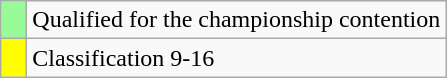<table class="wikitable">
<tr>
<td width=10px bgcolor="#98fb98"></td>
<td>Qualified for the championship contention</td>
</tr>
<tr>
<td width=10px bgcolor="yellow"></td>
<td>Classification 9-16</td>
</tr>
</table>
